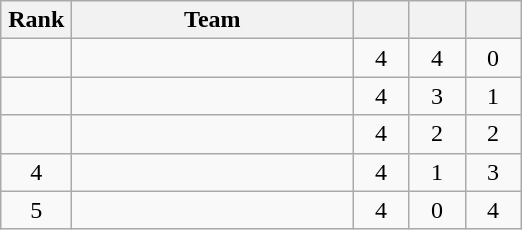<table class="wikitable" style="text-align: center;">
<tr>
<th width=40>Rank</th>
<th width=180>Team</th>
<th width=30></th>
<th width=30></th>
<th width=30></th>
</tr>
<tr>
<td></td>
<td align=left></td>
<td>4</td>
<td>4</td>
<td>0</td>
</tr>
<tr>
<td></td>
<td align=left></td>
<td>4</td>
<td>3</td>
<td>1</td>
</tr>
<tr>
<td></td>
<td align=left></td>
<td>4</td>
<td>2</td>
<td>2</td>
</tr>
<tr>
<td>4</td>
<td align=left></td>
<td>4</td>
<td>1</td>
<td>3</td>
</tr>
<tr>
<td>5</td>
<td align=left></td>
<td>4</td>
<td>0</td>
<td>4</td>
</tr>
</table>
